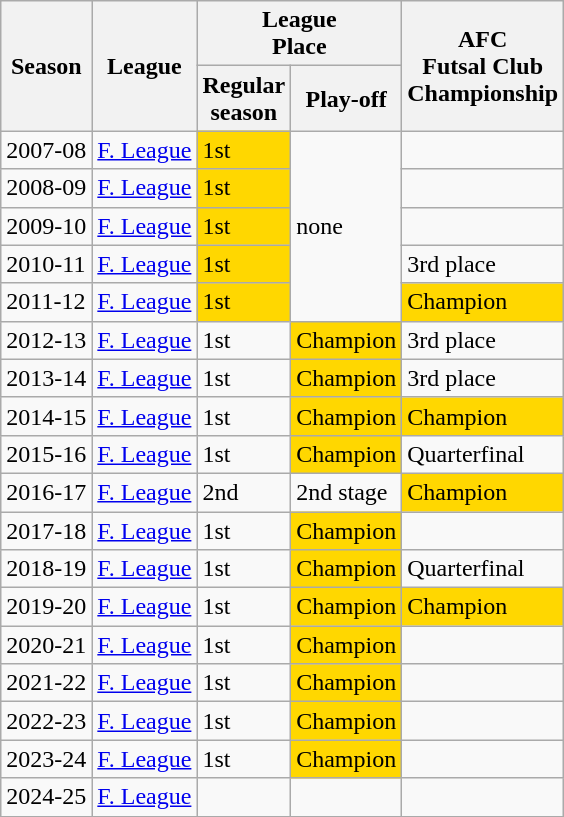<table class="wikitable">
<tr>
<th rowspan="2">Season</th>
<th rowspan="2">League</th>
<th colspan="2">League<br>Place</th>
<th rowspan="2">AFC <br>Futsal Club <br>Championship</th>
</tr>
<tr>
<th>Regular<br>season</th>
<th>Play-off</th>
</tr>
<tr>
<td>2007-08</td>
<td><a href='#'>F. League</a></td>
<td bgcolor="gold">1st</td>
<td rowspan="5">none</td>
<td></td>
</tr>
<tr>
<td>2008-09</td>
<td><a href='#'>F. League</a></td>
<td bgcolor="gold">1st</td>
<td></td>
</tr>
<tr>
<td>2009-10</td>
<td><a href='#'>F. League</a></td>
<td bgcolor="gold">1st</td>
<td></td>
</tr>
<tr>
<td>2010-11</td>
<td><a href='#'>F. League</a></td>
<td bgcolor="gold">1st</td>
<td>3rd place</td>
</tr>
<tr>
<td>2011-12</td>
<td><a href='#'>F. League</a></td>
<td bgcolor="gold">1st</td>
<td bgcolor="gold">Champion</td>
</tr>
<tr>
<td>2012-13</td>
<td><a href='#'>F. League</a></td>
<td>1st</td>
<td bgcolor="gold">Champion</td>
<td>3rd place</td>
</tr>
<tr>
<td>2013-14</td>
<td><a href='#'>F. League</a></td>
<td>1st</td>
<td bgcolor="gold">Champion</td>
<td>3rd place</td>
</tr>
<tr>
<td>2014-15</td>
<td><a href='#'>F. League</a></td>
<td>1st</td>
<td bgcolor="gold">Champion</td>
<td bgcolor="gold">Champion</td>
</tr>
<tr>
<td>2015-16</td>
<td><a href='#'>F. League</a></td>
<td>1st</td>
<td bgcolor="gold">Champion</td>
<td>Quarterfinal</td>
</tr>
<tr>
<td>2016-17</td>
<td><a href='#'>F. League</a></td>
<td>2nd</td>
<td>2nd stage</td>
<td bgcolor="gold">Champion</td>
</tr>
<tr>
<td>2017-18</td>
<td><a href='#'>F. League</a></td>
<td>1st</td>
<td bgcolor="gold">Champion</td>
<td></td>
</tr>
<tr>
<td>2018-19</td>
<td><a href='#'>F. League</a></td>
<td>1st</td>
<td bgcolor="gold">Champion</td>
<td>Quarterfinal</td>
</tr>
<tr>
<td>2019-20</td>
<td><a href='#'>F. League</a></td>
<td>1st</td>
<td bgcolor="gold">Champion</td>
<td bgcolor="gold">Champion</td>
</tr>
<tr>
<td>2020-21</td>
<td><a href='#'>F. League</a></td>
<td>1st</td>
<td bgcolor="gold">Champion</td>
<td></td>
</tr>
<tr>
<td>2021-22</td>
<td><a href='#'>F. League</a></td>
<td>1st</td>
<td bgcolor="gold">Champion</td>
<td></td>
</tr>
<tr>
<td>2022-23</td>
<td><a href='#'>F. League</a></td>
<td>1st</td>
<td bgcolor="gold">Champion</td>
<td></td>
</tr>
<tr>
<td>2023-24</td>
<td><a href='#'>F. League</a></td>
<td>1st</td>
<td bgcolor="gold">Champion</td>
<td></td>
</tr>
<tr>
<td>2024-25</td>
<td><a href='#'>F. League</a></td>
<td></td>
<td></td>
<td></td>
</tr>
</table>
